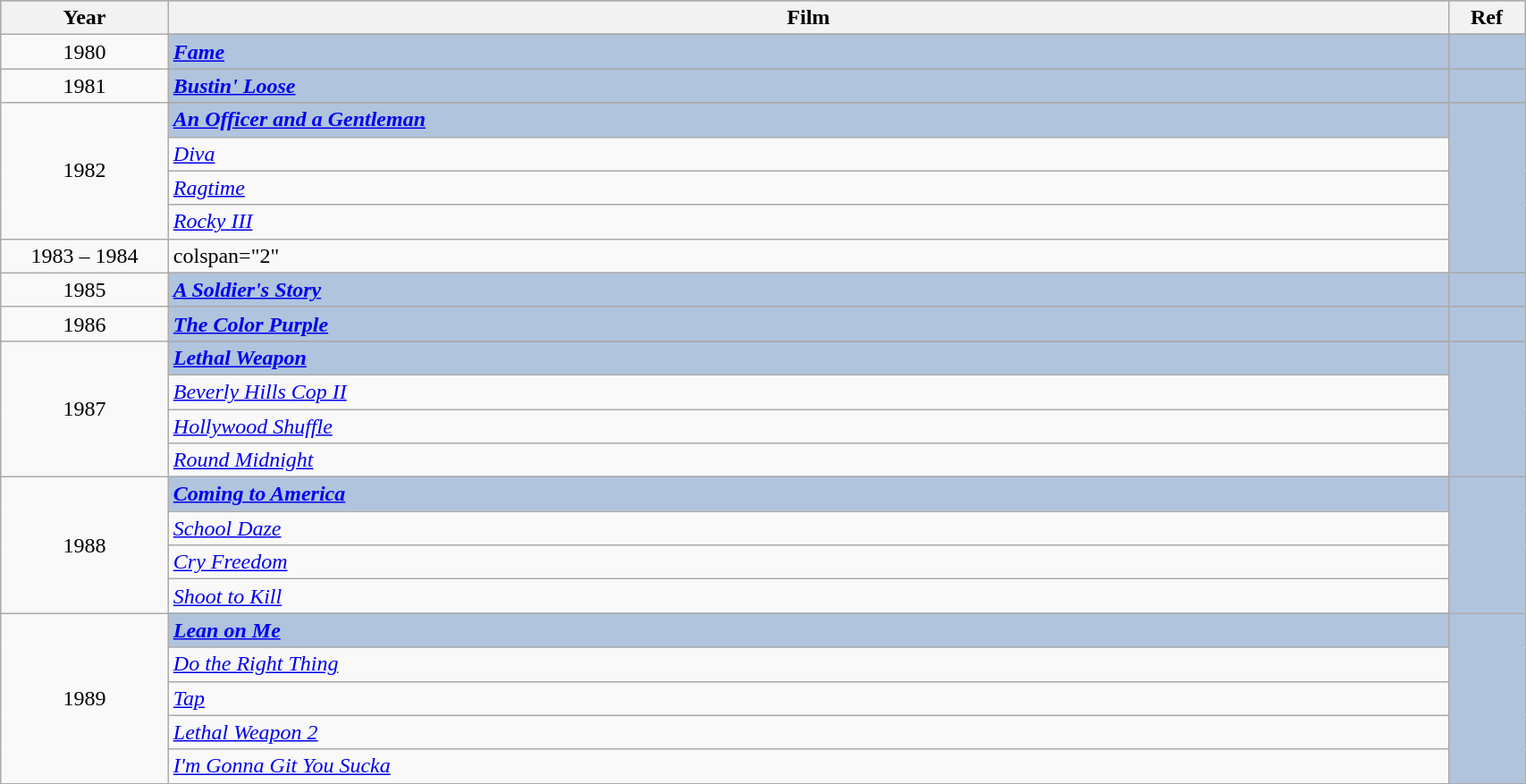<table class="wikitable" style="width:90%;">
<tr style="background:#bebebe;">
<th style="width:11%;">Year</th>
<th style="width:84%;">Film</th>
<th style="width:5%;">Ref</th>
</tr>
<tr>
<td rowspan="2" align="center">1980</td>
</tr>
<tr style="background:#B0C4DE">
<td><strong><em><a href='#'>Fame</a></em></strong></td>
<td align="center"></td>
</tr>
<tr>
<td rowspan="2" align="center">1981</td>
</tr>
<tr style="background:#B0C4DE">
<td><strong><em><a href='#'>Bustin' Loose</a></em></strong></td>
<td align="center"></td>
</tr>
<tr>
<td rowspan="5" align="center">1982</td>
</tr>
<tr style="background:#B0C4DE">
<td><strong><em><a href='#'>An Officer and a Gentleman</a></em></strong></td>
<td rowspan="5" align="center"></td>
</tr>
<tr>
<td><em><a href='#'>Diva</a></em></td>
</tr>
<tr>
<td><em><a href='#'>Ragtime</a></em></td>
</tr>
<tr>
<td><em><a href='#'>Rocky III</a></em></td>
</tr>
<tr>
<td align="center">1983 – 1984</td>
<td>colspan="2" </td>
</tr>
<tr>
<td rowspan="2" align="center">1985</td>
</tr>
<tr style="background:#B0C4DE">
<td><strong><em><a href='#'>A Soldier's Story</a></em></strong></td>
<td align="center"></td>
</tr>
<tr>
<td rowspan="2" align="center">1986</td>
</tr>
<tr style="background:#B0C4DE">
<td><strong><em><a href='#'>The Color Purple</a></em></strong></td>
<td align="center"></td>
</tr>
<tr>
<td rowspan="5" align="center">1987</td>
</tr>
<tr style="background:#B0C4DE">
<td><strong><em><a href='#'>Lethal Weapon</a></em></strong></td>
<td rowspan="5" align="center"></td>
</tr>
<tr>
<td><em><a href='#'>Beverly Hills Cop II</a></em></td>
</tr>
<tr>
<td><em><a href='#'>Hollywood Shuffle</a></em></td>
</tr>
<tr>
<td><em><a href='#'>Round Midnight</a></em></td>
</tr>
<tr>
<td rowspan="5" align="center">1988</td>
</tr>
<tr style="background:#B0C4DE">
<td><strong><em><a href='#'>Coming to America</a></em></strong></td>
<td rowspan="5" align="center"></td>
</tr>
<tr>
<td><em><a href='#'>School Daze</a></em></td>
</tr>
<tr>
<td><em><a href='#'>Cry Freedom</a></em></td>
</tr>
<tr>
<td><em><a href='#'>Shoot to Kill</a></em></td>
</tr>
<tr>
<td rowspan="6" align="center">1989</td>
</tr>
<tr style="background:#B0C4DE">
<td><strong><em><a href='#'>Lean on Me</a></em></strong></td>
<td rowspan="5" align="center"></td>
</tr>
<tr>
<td><em><a href='#'>Do the Right Thing</a></em></td>
</tr>
<tr>
<td><em><a href='#'>Tap</a></em></td>
</tr>
<tr>
<td><em><a href='#'>Lethal Weapon 2</a></em></td>
</tr>
<tr>
<td><em><a href='#'>I'm Gonna Git You Sucka</a></em></td>
</tr>
</table>
